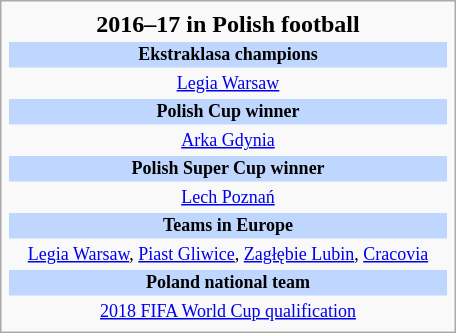<table class="infobox football" style="width: 19em; text-align: center;">
<tr>
<th colspan=3 style="font-size: 16px;">2016–17 in Polish football</th>
</tr>
<tr>
<td colspan=3 style="font-size: 12px; background: #BFD7FF;"><strong>Ekstraklasa champions</strong></td>
</tr>
<tr>
<td colspan=3 style="font-size: 12px;"><a href='#'>Legia Warsaw</a></td>
</tr>
<tr>
<td colspan=3 style="font-size: 12px; background: #BFD7FF;"><strong>Polish Cup winner</strong></td>
</tr>
<tr>
<td colspan=3 style="font-size: 12px;"><a href='#'>Arka Gdynia</a></td>
</tr>
<tr>
<td colspan=3 style="font-size: 12px; background: #BFD7FF;"><strong>Polish Super Cup winner</strong></td>
</tr>
<tr>
<td colspan=3 style="font-size: 12px;"><a href='#'>Lech Poznań</a></td>
</tr>
<tr>
<td colspan=3 style="font-size: 12px; background: #BFD7FF;"><strong>Teams in Europe</strong></td>
</tr>
<tr>
<td colspan=3 style="font-size: 12px;"><a href='#'>Legia Warsaw</a>, <a href='#'>Piast Gliwice</a>, <a href='#'>Zagłębie Lubin</a>, <a href='#'>Cracovia</a></td>
</tr>
<tr>
<td colspan=3 style="font-size: 12px; background: #BFD7FF;"><strong>Poland national team</strong></td>
</tr>
<tr>
<td colspan=3 style="font-size: 12px;"><a href='#'>2018 FIFA World Cup qualification</a></td>
</tr>
</table>
